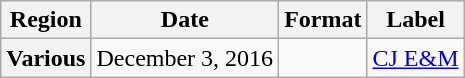<table class="wikitable plainrowheaders">
<tr>
<th scope="col">Region</th>
<th scope="col">Date</th>
<th scope="col">Format</th>
<th scope="col">Label</th>
</tr>
<tr>
<th scope="row">Various</th>
<td>December 3, 2016</td>
<td></td>
<td><a href='#'>CJ E&M</a></td>
</tr>
</table>
